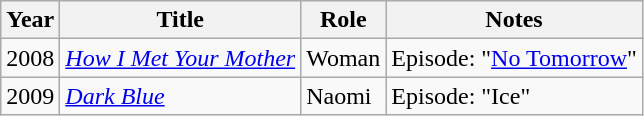<table class="wikitable sortable">
<tr>
<th>Year</th>
<th>Title</th>
<th>Role</th>
<th>Notes</th>
</tr>
<tr>
<td>2008</td>
<td><em><a href='#'>How I Met Your Mother</a></em></td>
<td>Woman</td>
<td>Episode: "<a href='#'>No Tomorrow</a>"</td>
</tr>
<tr>
<td>2009</td>
<td><a href='#'><em>Dark Blue</em></a></td>
<td>Naomi</td>
<td>Episode: "Ice"</td>
</tr>
</table>
